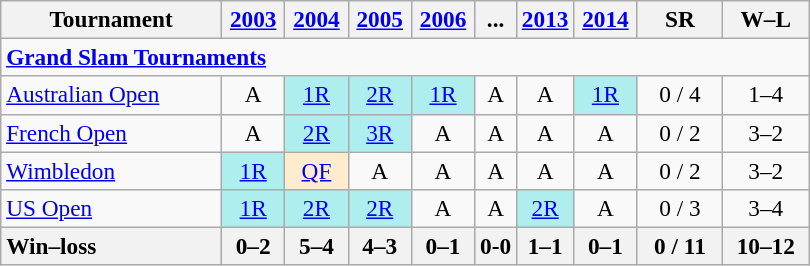<table class=wikitable style=text-align:center;font-size:97%>
<tr>
<th width=140>Tournament</th>
<th width=35><a href='#'>2003</a></th>
<th width=35><a href='#'>2004</a></th>
<th width=35><a href='#'>2005</a></th>
<th width=35><a href='#'>2006</a></th>
<th>...</th>
<th><a href='#'>2013</a></th>
<th width="35"><a href='#'>2014</a></th>
<th width=50>SR</th>
<th width=50>W–L</th>
</tr>
<tr>
<td colspan="21" align="left"><a href='#'><strong>Grand Slam Tournaments</strong></a></td>
</tr>
<tr>
<td align=left><a href='#'>Australian Open</a></td>
<td>A</td>
<td bgcolor=afeeee><a href='#'>1R</a></td>
<td bgcolor=afeeee><a href='#'>2R</a></td>
<td bgcolor=afeeee><a href='#'>1R</a></td>
<td>A</td>
<td>A</td>
<td bgcolor=afeeee><a href='#'>1R</a></td>
<td>0 / 4</td>
<td>1–4</td>
</tr>
<tr>
<td align=left><a href='#'>French Open</a></td>
<td>A</td>
<td bgcolor=afeeee><a href='#'>2R</a></td>
<td bgcolor=afeeee><a href='#'>3R</a></td>
<td>A</td>
<td>A</td>
<td>A</td>
<td>A</td>
<td>0 / 2</td>
<td>3–2</td>
</tr>
<tr>
<td align=left><a href='#'>Wimbledon</a></td>
<td bgcolor=afeeee><a href='#'>1R</a></td>
<td bgcolor=ffebcd><a href='#'>QF</a></td>
<td>A</td>
<td>A</td>
<td>A</td>
<td>A</td>
<td>A</td>
<td>0 / 2</td>
<td>3–2</td>
</tr>
<tr>
<td align=left><a href='#'>US Open</a></td>
<td bgcolor=afeeee><a href='#'>1R</a></td>
<td bgcolor=afeeee><a href='#'>2R</a></td>
<td bgcolor=afeeee><a href='#'>2R</a></td>
<td>A</td>
<td>A</td>
<td bgcolor=afeeee><a href='#'>2R</a></td>
<td>A</td>
<td>0 / 3</td>
<td>3–4</td>
</tr>
<tr>
<th style=text-align:left>Win–loss</th>
<th>0–2</th>
<th>5–4</th>
<th>4–3</th>
<th>0–1</th>
<th>0-0</th>
<th>1–1</th>
<th>0–1</th>
<th>0 / 11</th>
<th>10–12</th>
</tr>
</table>
